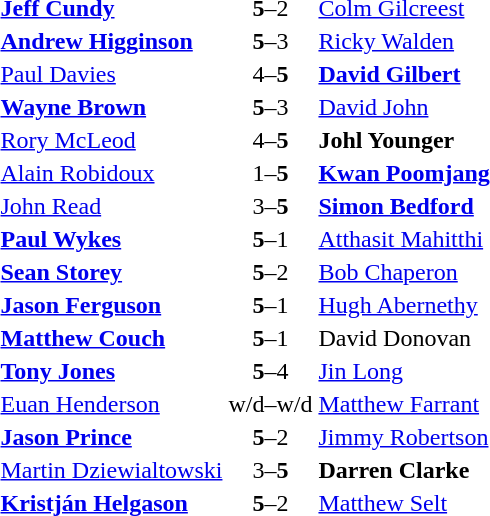<table>
<tr>
<td> <strong><a href='#'>Jeff Cundy</a></strong></td>
<td align="center"><strong>5</strong>–2</td>
<td> <a href='#'>Colm Gilcreest</a></td>
</tr>
<tr>
<td> <strong><a href='#'>Andrew Higginson</a></strong></td>
<td align="center"><strong>5</strong>–3</td>
<td> <a href='#'>Ricky Walden</a></td>
</tr>
<tr>
<td> <a href='#'>Paul Davies</a></td>
<td align="center">4–<strong>5</strong></td>
<td> <strong><a href='#'>David Gilbert</a></strong></td>
</tr>
<tr>
<td> <strong><a href='#'>Wayne Brown</a></strong></td>
<td align="center"><strong>5</strong>–3</td>
<td> <a href='#'>David John</a></td>
</tr>
<tr>
<td> <a href='#'>Rory McLeod</a></td>
<td align="center">4–<strong>5</strong></td>
<td> <strong>Johl Younger</strong></td>
</tr>
<tr>
<td> <a href='#'>Alain Robidoux</a></td>
<td align="center">1–<strong>5</strong></td>
<td> <strong><a href='#'>Kwan Poomjang</a></strong></td>
</tr>
<tr>
<td> <a href='#'>John Read</a></td>
<td align="center">3–<strong>5</strong></td>
<td> <strong><a href='#'>Simon Bedford</a></strong></td>
</tr>
<tr>
<td> <strong><a href='#'>Paul Wykes</a></strong></td>
<td align="center"><strong>5</strong>–1</td>
<td> <a href='#'>Atthasit Mahitthi</a></td>
</tr>
<tr>
<td> <strong><a href='#'>Sean Storey</a></strong></td>
<td align="center"><strong>5</strong>–2</td>
<td> <a href='#'>Bob Chaperon</a></td>
</tr>
<tr>
<td> <strong><a href='#'>Jason Ferguson</a></strong></td>
<td align="center"><strong>5</strong>–1</td>
<td> <a href='#'>Hugh Abernethy</a></td>
</tr>
<tr>
<td> <strong><a href='#'>Matthew Couch</a></strong></td>
<td align="center"><strong>5</strong>–1</td>
<td> David Donovan</td>
</tr>
<tr>
<td> <strong><a href='#'>Tony Jones</a></strong></td>
<td align="center"><strong>5</strong>–4</td>
<td> <a href='#'>Jin Long</a></td>
</tr>
<tr>
<td> <a href='#'>Euan Henderson</a></td>
<td align="center">w/d–w/d</td>
<td> <a href='#'>Matthew Farrant</a></td>
</tr>
<tr>
<td> <strong><a href='#'>Jason Prince</a></strong></td>
<td align="center"><strong>5</strong>–2</td>
<td> <a href='#'>Jimmy Robertson</a></td>
</tr>
<tr>
<td> <a href='#'>Martin Dziewialtowski</a></td>
<td align="center">3–<strong>5</strong></td>
<td> <strong>Darren Clarke</strong></td>
</tr>
<tr>
<td> <strong><a href='#'>Kristján Helgason</a></strong></td>
<td align="center"><strong>5</strong>–2</td>
<td> <a href='#'>Matthew Selt</a></td>
</tr>
</table>
